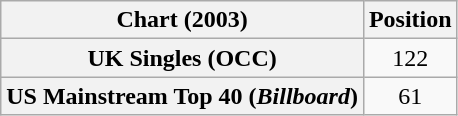<table class="wikitable plainrowheaders" style="text-align:center">
<tr>
<th>Chart (2003)</th>
<th>Position</th>
</tr>
<tr>
<th scope="row">UK Singles (OCC)</th>
<td>122</td>
</tr>
<tr>
<th scope="row">US Mainstream Top 40 (<em>Billboard</em>)</th>
<td>61</td>
</tr>
</table>
